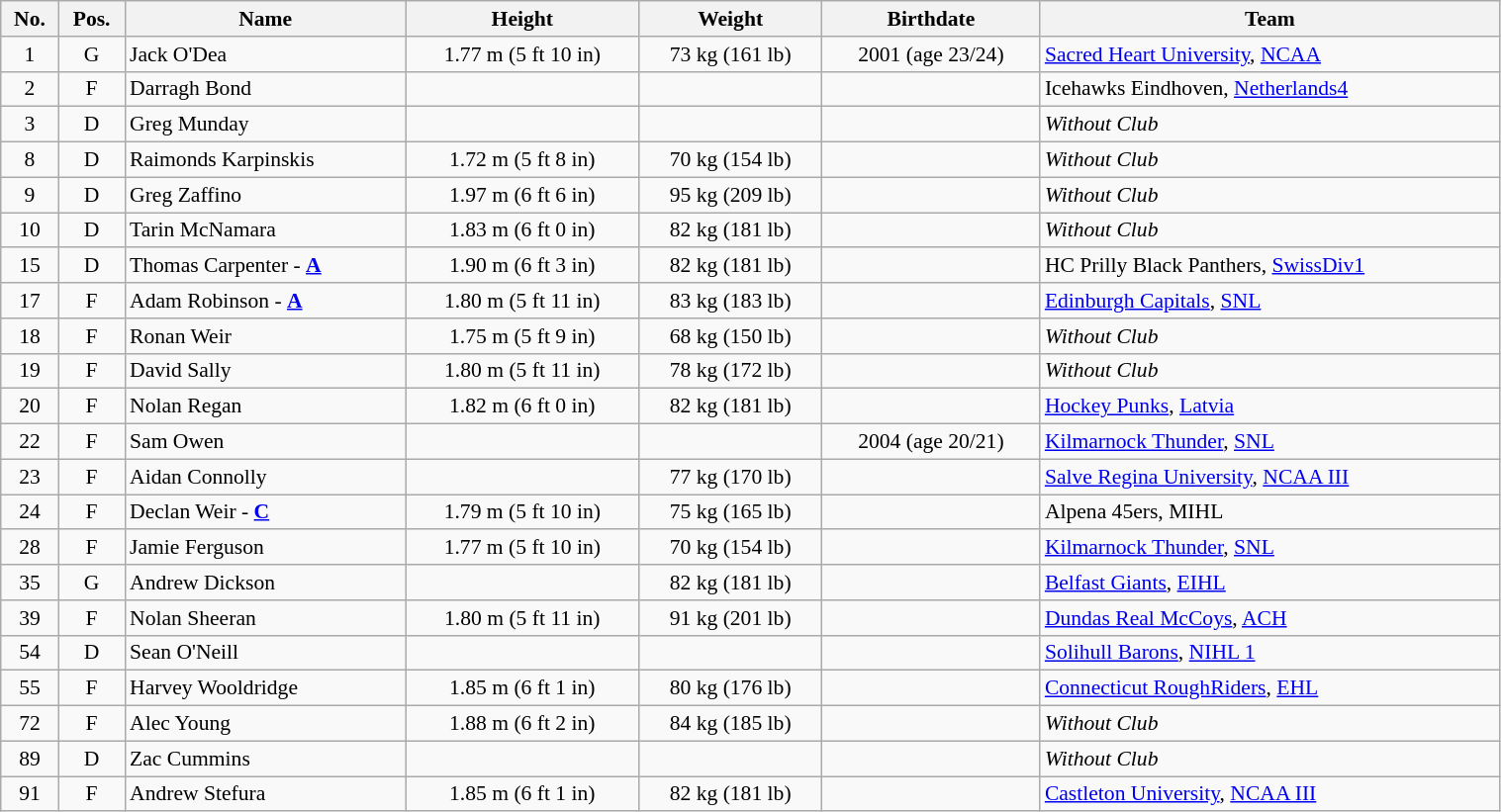<table width="80%" class="wikitable sortable" style="font-size: 90%; text-align: center;">
<tr>
<th>No.</th>
<th>Pos.</th>
<th>Name</th>
<th>Height</th>
<th>Weight</th>
<th>Birthdate</th>
<th>Team</th>
</tr>
<tr>
<td>1</td>
<td>G</td>
<td align=left>Jack O'Dea</td>
<td>1.77 m (5 ft 10 in)</td>
<td>73 kg (161 lb)</td>
<td>2001 (age 23/24)</td>
<td style="text-align:left;"> <a href='#'>Sacred Heart University</a>, <a href='#'>NCAA</a></td>
</tr>
<tr>
<td>2</td>
<td>F</td>
<td align="left">Darragh Bond</td>
<td></td>
<td></td>
<td></td>
<td style="text-align:left;"> Icehawks Eindhoven, <a href='#'>Netherlands4</a></td>
</tr>
<tr>
<td>3</td>
<td>D</td>
<td align="left">Greg Munday</td>
<td></td>
<td></td>
<td></td>
<td style="text-align:left;"><em>Without Club</em></td>
</tr>
<tr>
<td>8</td>
<td>D</td>
<td align="left">Raimonds Karpinskis</td>
<td>1.72 m (5 ft 8 in)</td>
<td>70 kg (154 lb)</td>
<td></td>
<td style="text-align:left;"><em>Without Club</em></td>
</tr>
<tr>
<td>9</td>
<td>D</td>
<td align="left">Greg Zaffino</td>
<td>1.97 m (6 ft 6 in)</td>
<td>95 kg (209 lb)</td>
<td></td>
<td style="text-align:left;"><em>Without Club</em></td>
</tr>
<tr>
<td>10</td>
<td>D</td>
<td align="left">Tarin McNamara</td>
<td>1.83 m (6 ft 0 in)</td>
<td>82 kg (181 lb)</td>
<td></td>
<td style="text-align:left;"><em>Without Club</em></td>
</tr>
<tr>
<td>15</td>
<td>D</td>
<td align=left>Thomas Carpenter - <strong><a href='#'>A</a></strong></td>
<td>1.90 m (6 ft 3 in)</td>
<td>82 kg (181 lb)</td>
<td></td>
<td style="text-align:left;"> HC Prilly Black Panthers, <a href='#'>SwissDiv1</a></td>
</tr>
<tr>
<td>17</td>
<td>F</td>
<td align=left>Adam Robinson - <strong><a href='#'>A</a></strong></td>
<td>1.80 m (5 ft 11 in)</td>
<td>83 kg (183 lb)</td>
<td></td>
<td style="text-align:left;"> <a href='#'>Edinburgh Capitals</a>, <a href='#'>SNL</a></td>
</tr>
<tr>
<td>18</td>
<td>F</td>
<td align=left>Ronan Weir</td>
<td>1.75 m (5 ft 9 in)</td>
<td>68 kg (150 lb)</td>
<td></td>
<td style="text-align:left;"><em>Without Club</em></td>
</tr>
<tr>
<td>19</td>
<td>F</td>
<td align="left">David Sally</td>
<td>1.80 m (5 ft 11 in)</td>
<td>78 kg (172 lb)</td>
<td></td>
<td style="text-align:left;"><em>Without Club</em></td>
</tr>
<tr>
<td>20</td>
<td>F</td>
<td align=left>Nolan Regan</td>
<td>1.82 m (6 ft 0 in)</td>
<td>82 kg (181 lb)</td>
<td></td>
<td style="text-align:left;"> <a href='#'>Hockey Punks</a>, <a href='#'>Latvia</a></td>
</tr>
<tr>
<td>22</td>
<td>F</td>
<td align="left">Sam Owen</td>
<td></td>
<td></td>
<td>2004 (age 20/21)</td>
<td style="text-align:left;"> <a href='#'>Kilmarnock Thunder</a>, <a href='#'>SNL</a></td>
</tr>
<tr>
<td>23</td>
<td>F</td>
<td align="left">Aidan Connolly</td>
<td></td>
<td>77 kg (170 lb)</td>
<td></td>
<td style="text-align:left;"> <a href='#'>Salve Regina University</a>, <a href='#'>NCAA III</a></td>
</tr>
<tr>
<td>24</td>
<td>F</td>
<td align=left>Declan Weir - <a href='#'><strong>C</strong></a></td>
<td>1.79 m (5 ft 10 in)</td>
<td>75 kg (165 lb)</td>
<td></td>
<td style="text-align:left;"> Alpena 45ers, MIHL</td>
</tr>
<tr>
<td>28</td>
<td>F</td>
<td align="left">Jamie Ferguson</td>
<td>1.77 m (5 ft 10 in)</td>
<td>70 kg (154 lb)</td>
<td></td>
<td style="text-align:left;"> <a href='#'>Kilmarnock Thunder</a>, <a href='#'>SNL</a></td>
</tr>
<tr>
<td>35</td>
<td>G</td>
<td align=left>Andrew Dickson</td>
<td></td>
<td>82 kg (181 lb)</td>
<td></td>
<td style="text-align:left;"> <a href='#'>Belfast Giants</a>, <a href='#'>EIHL</a></td>
</tr>
<tr>
<td>39</td>
<td>F</td>
<td align="left">Nolan Sheeran</td>
<td>1.80 m (5 ft 11 in)</td>
<td>91 kg (201 lb)</td>
<td></td>
<td style="text-align:left;"> <a href='#'>Dundas Real McCoys</a>, <a href='#'>ACH</a></td>
</tr>
<tr>
<td>54</td>
<td>D</td>
<td align=left>Sean O'Neill</td>
<td></td>
<td></td>
<td></td>
<td style="text-align:left;"> <a href='#'>Solihull Barons</a>, <a href='#'>NIHL 1</a></td>
</tr>
<tr>
<td>55</td>
<td>F</td>
<td align="left">Harvey Wooldridge</td>
<td>1.85 m (6 ft 1 in)</td>
<td>80 kg (176 lb)</td>
<td></td>
<td style="text-align:left;"> <a href='#'>Connecticut RoughRiders</a>, <a href='#'>EHL</a></td>
</tr>
<tr>
<td>72</td>
<td>F</td>
<td align=left>Alec Young</td>
<td>1.88 m (6 ft 2 in)</td>
<td>84 kg (185 lb)</td>
<td></td>
<td style="text-align:left;"><em>Without Club</em></td>
</tr>
<tr>
<td>89</td>
<td>D</td>
<td align="left">Zac Cummins</td>
<td></td>
<td></td>
<td></td>
<td style="text-align:left;"><em>Without Club</em></td>
</tr>
<tr>
<td>91</td>
<td>F</td>
<td align=left>Andrew Stefura</td>
<td>1.85 m (6 ft 1 in)</td>
<td>82 kg (181 lb)</td>
<td></td>
<td style="text-align:left;"> <a href='#'>Castleton University</a>, <a href='#'>NCAA III</a></td>
</tr>
</table>
